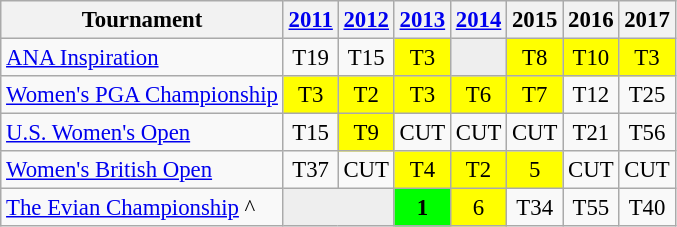<table class="wikitable" style="font-size:95%;text-align:center;">
<tr>
<th>Tournament</th>
<th><a href='#'>2011</a></th>
<th><a href='#'>2012</a></th>
<th><a href='#'>2013</a></th>
<th><a href='#'>2014</a></th>
<th>2015</th>
<th>2016</th>
<th>2017</th>
</tr>
<tr>
<td align=left><a href='#'>ANA Inspiration</a></td>
<td>T19</td>
<td>T15</td>
<td style="background:yellow;">T3</td>
<td style="background:#eeeeee;"></td>
<td style="background:yellow;">T8</td>
<td style="background:yellow;">T10</td>
<td style="background:yellow;">T3</td>
</tr>
<tr>
<td align=left><a href='#'>Women's PGA Championship</a></td>
<td style="background:yellow;">T3</td>
<td style="background:yellow;">T2</td>
<td style="background:yellow;">T3</td>
<td style="background:yellow;">T6</td>
<td style="background:yellow;">T7</td>
<td>T12</td>
<td>T25</td>
</tr>
<tr>
<td align=left><a href='#'>U.S. Women's Open</a></td>
<td>T15</td>
<td style="background:yellow;">T9</td>
<td>CUT</td>
<td>CUT</td>
<td>CUT</td>
<td>T21</td>
<td>T56</td>
</tr>
<tr>
<td align=left><a href='#'>Women's British Open</a></td>
<td>T37</td>
<td>CUT</td>
<td style="background:yellow;">T4</td>
<td style="background:yellow;">T2</td>
<td style="background:yellow;">5</td>
<td>CUT</td>
<td>CUT</td>
</tr>
<tr>
<td align=left><a href='#'>The Evian Championship</a> ^</td>
<td style="background:#eeeeee;" colspan=2></td>
<td style="background:lime;"><strong>1</strong></td>
<td style="background:yellow;">6</td>
<td>T34</td>
<td>T55</td>
<td>T40</td>
</tr>
</table>
